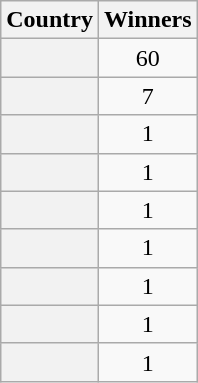<table class="sortable wikitable plainrowheaders" style="text-align: center">
<tr>
<th scope="col">Country</th>
<th scope="col" data-sort-type="number">Winners</th>
</tr>
<tr>
<th scope="row"></th>
<td>60</td>
</tr>
<tr>
<th scope="row"></th>
<td>7</td>
</tr>
<tr>
<th scope="row"></th>
<td>1</td>
</tr>
<tr>
<th scope="row"></th>
<td>1</td>
</tr>
<tr>
<th scope="row"></th>
<td>1</td>
</tr>
<tr>
<th scope="row"></th>
<td>1</td>
</tr>
<tr>
<th scope="row"></th>
<td>1</td>
</tr>
<tr>
<th scope="row"></th>
<td>1</td>
</tr>
<tr>
<th scope="row"></th>
<td>1</td>
</tr>
</table>
